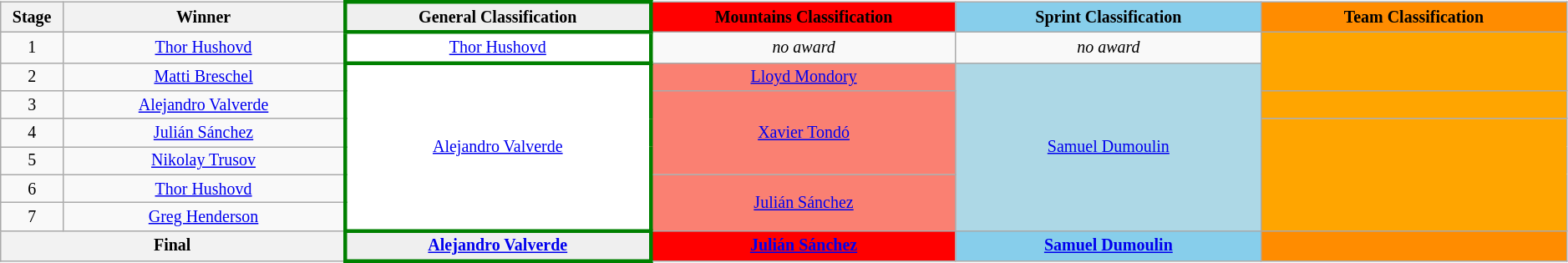<table class="wikitable" style="text-align: center; font-size:smaller;">
<tr style="background-color: #efefef;">
<th width="2%">Stage</th>
<th width="12%">Winner</th>
<th style="background:#efefef; border:3px solid green;" width="13%"><strong>General Classification</strong><br></th>
<th style="background:red;" width="13%"><strong>Mountains Classification</strong><br></th>
<th style="background:#87CEEB;" width="13%"><strong>Sprint Classification</strong><br></th>
<th style="background:#FF8C00;" width="13%"><strong>Team Classification</strong><br></th>
</tr>
<tr>
<td>1</td>
<td><a href='#'>Thor Hushovd</a></td>
<td style="background:white; border:3px solid green;" rowspan="1"><a href='#'>Thor Hushovd</a></td>
<td style="background:offwhite;" rowspan="1"><em>no award</em></td>
<td style="background:offwhite;" rowspan="1"><em>no award</em></td>
<td style="background:orange;" rowspan="2"></td>
</tr>
<tr>
<td>2</td>
<td><a href='#'>Matti Breschel</a></td>
<td style="background:white; border:3px solid green;" rowspan="6"><a href='#'>Alejandro Valverde</a></td>
<td style="background:salmon;" rowspan="1"><a href='#'>Lloyd Mondory</a></td>
<td style="background:lightblue;" rowspan="6"><a href='#'>Samuel Dumoulin</a></td>
</tr>
<tr>
<td>3</td>
<td><a href='#'>Alejandro Valverde</a></td>
<td style="background:salmon;" rowspan="3"><a href='#'>Xavier Tondó</a></td>
<td style="background:orange;" rowspan="1"></td>
</tr>
<tr>
<td>4</td>
<td><a href='#'>Julián Sánchez</a></td>
<td style="background:orange;" rowspan="4"></td>
</tr>
<tr>
<td>5</td>
<td><a href='#'>Nikolay Trusov</a></td>
</tr>
<tr>
<td>6</td>
<td><a href='#'>Thor Hushovd</a></td>
<td style="background:salmon;" rowspan="2"><a href='#'>Julián Sánchez</a></td>
</tr>
<tr>
<td>7</td>
<td><a href='#'>Greg Henderson</a></td>
</tr>
<tr>
<th colspan=2><strong>Final</strong></th>
<th style="background:#efefef; border:3px solid green;" rowspan="1"><a href='#'>Alejandro Valverde</a></th>
<th style="background:red;"   rowspan="1"><a href='#'>Julián Sánchez</a></th>
<th style="background:#87CEEB;" rowspan="1"><a href='#'>Samuel Dumoulin</a></th>
<th style="background:#FF8C00;"  rowspan="1"></th>
</tr>
</table>
